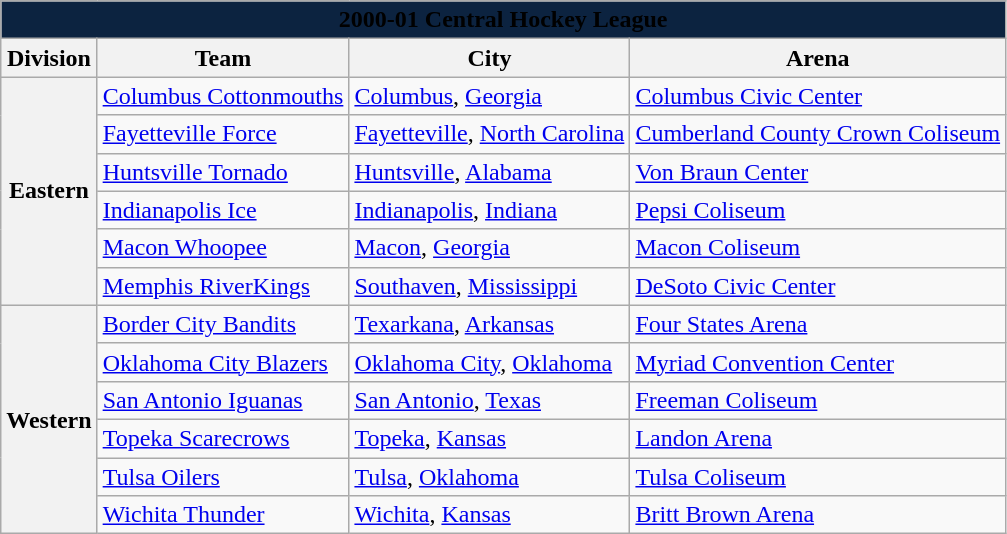<table class="wikitable" style="width:auto">
<tr>
<td bgcolor="#0C2340" align="center" colspan="5"><strong><span>2000-01 Central Hockey League</span></strong></td>
</tr>
<tr>
<th>Division</th>
<th>Team</th>
<th>City</th>
<th>Arena</th>
</tr>
<tr>
<th rowspan="6">Eastern</th>
<td><a href='#'>Columbus Cottonmouths</a></td>
<td><a href='#'>Columbus</a>, <a href='#'>Georgia</a></td>
<td><a href='#'>Columbus Civic Center</a></td>
</tr>
<tr>
<td><a href='#'>Fayetteville Force</a></td>
<td><a href='#'>Fayetteville</a>, <a href='#'>North Carolina</a></td>
<td><a href='#'>Cumberland County Crown Coliseum</a></td>
</tr>
<tr>
<td><a href='#'>Huntsville Tornado</a></td>
<td><a href='#'>Huntsville</a>, <a href='#'>Alabama</a></td>
<td><a href='#'>Von Braun Center</a></td>
</tr>
<tr>
<td><a href='#'>Indianapolis Ice</a></td>
<td><a href='#'>Indianapolis</a>, <a href='#'>Indiana</a></td>
<td><a href='#'>Pepsi Coliseum</a></td>
</tr>
<tr>
<td><a href='#'>Macon Whoopee</a></td>
<td><a href='#'>Macon</a>, <a href='#'>Georgia</a></td>
<td><a href='#'>Macon Coliseum</a></td>
</tr>
<tr>
<td><a href='#'>Memphis RiverKings</a></td>
<td><a href='#'>Southaven</a>, <a href='#'>Mississippi</a></td>
<td><a href='#'>DeSoto Civic Center</a></td>
</tr>
<tr>
<th rowspan="6">Western</th>
<td><a href='#'>Border City Bandits</a></td>
<td><a href='#'>Texarkana</a>, <a href='#'>Arkansas</a></td>
<td><a href='#'>Four States Arena</a></td>
</tr>
<tr>
<td><a href='#'>Oklahoma City Blazers</a></td>
<td><a href='#'>Oklahoma City</a>, <a href='#'>Oklahoma</a></td>
<td><a href='#'>Myriad Convention Center</a></td>
</tr>
<tr>
<td><a href='#'>San Antonio Iguanas</a></td>
<td><a href='#'>San Antonio</a>, <a href='#'>Texas</a></td>
<td><a href='#'>Freeman Coliseum</a></td>
</tr>
<tr>
<td><a href='#'>Topeka Scarecrows</a></td>
<td><a href='#'>Topeka</a>, <a href='#'>Kansas</a></td>
<td><a href='#'>Landon Arena</a></td>
</tr>
<tr>
<td><a href='#'>Tulsa Oilers</a></td>
<td><a href='#'>Tulsa</a>, <a href='#'>Oklahoma</a></td>
<td><a href='#'>Tulsa Coliseum</a></td>
</tr>
<tr>
<td><a href='#'>Wichita Thunder</a></td>
<td><a href='#'>Wichita</a>, <a href='#'>Kansas</a></td>
<td><a href='#'>Britt Brown Arena</a></td>
</tr>
</table>
